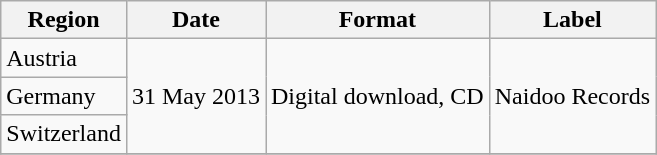<table class="wikitable">
<tr>
<th scope="col">Region</th>
<th scope="col">Date</th>
<th scope="col">Format</th>
<th scope="col">Label</th>
</tr>
<tr>
<td>Austria</td>
<td rowspan="3">31 May 2013</td>
<td rowspan="3">Digital download, CD</td>
<td rowspan="3">Naidoo Records</td>
</tr>
<tr>
<td>Germany</td>
</tr>
<tr>
<td>Switzerland</td>
</tr>
<tr>
</tr>
</table>
